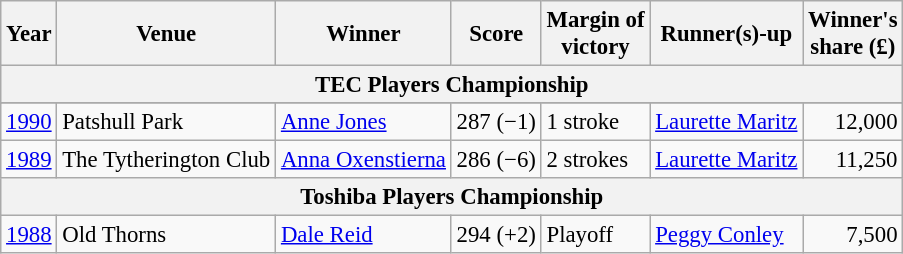<table class=wikitable style="font-size:95%">
<tr>
<th>Year</th>
<th>Venue</th>
<th>Winner</th>
<th>Score</th>
<th>Margin of<br>victory</th>
<th>Runner(s)-up</th>
<th>Winner's<br>share (£)</th>
</tr>
<tr>
<th colspan=7>TEC Players Championship</th>
</tr>
<tr>
</tr>
<tr>
<td><a href='#'>1990</a></td>
<td>Patshull Park</td>
<td> <a href='#'>Anne Jones</a></td>
<td>287 (−1)</td>
<td>1 stroke</td>
<td> <a href='#'>Laurette Maritz</a></td>
<td align=right>12,000</td>
</tr>
<tr>
<td><a href='#'>1989</a></td>
<td>The Tytherington Club</td>
<td> <a href='#'>Anna Oxenstierna</a></td>
<td>286 (−6)</td>
<td>2 strokes</td>
<td> <a href='#'>Laurette Maritz</a></td>
<td align=right>11,250</td>
</tr>
<tr>
<th colspan=7>Toshiba Players Championship</th>
</tr>
<tr>
<td><a href='#'>1988</a></td>
<td>Old Thorns</td>
<td> <a href='#'>Dale Reid</a></td>
<td>294 (+2)</td>
<td>Playoff</td>
<td> <a href='#'>Peggy Conley</a></td>
<td align=right>7,500</td>
</tr>
</table>
